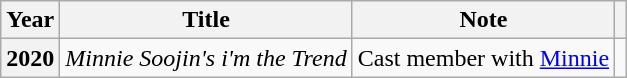<table class="wikitable plainrowheaders">
<tr>
<th scope="col">Year</th>
<th scope="col">Title</th>
<th scope="col">Note</th>
<th scope="col" class="unsortable"></th>
</tr>
<tr>
<th scope="row">2020</th>
<td><em>Minnie Soojin's i'm the Trend</em></td>
<td>Cast member with <a href='#'>Minnie</a></td>
<td style="text-align:center"></td>
</tr>
</table>
